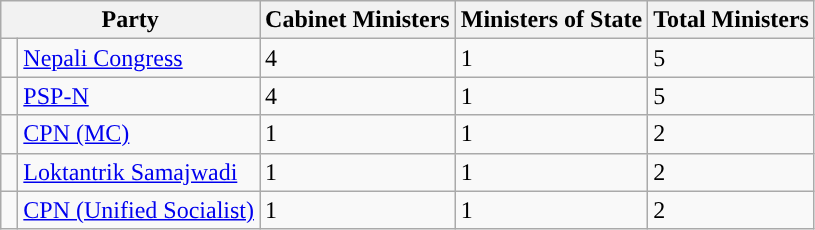<table class="wikitable">
<tr>
<th colspan="2">Party</th>
<th>Cabinet Ministers</th>
<th>Ministers of State</th>
<th>Total Ministers</th>
</tr>
<tr>
<td width="4px"></td>
<td><a href='#'>Nepali Congress</a></td>
<td>4</td>
<td>1</td>
<td>5</td>
</tr>
<tr>
<td width="4px"></td>
<td><a href='#'>PSP-N</a></td>
<td>4</td>
<td>1</td>
<td>5</td>
</tr>
<tr>
<td width="4px"></td>
<td><a href='#'>CPN (MC)</a></td>
<td>1</td>
<td>1</td>
<td>2</td>
</tr>
<tr>
<td width="4px"></td>
<td><a href='#'>Loktantrik Samajwadi</a></td>
<td>1</td>
<td>1</td>
<td>2</td>
</tr>
<tr>
<td width="4px"></td>
<td><a href='#'>CPN (Unified Socialist)</a></td>
<td>1</td>
<td>1</td>
<td>2</td>
</tr>
</table>
